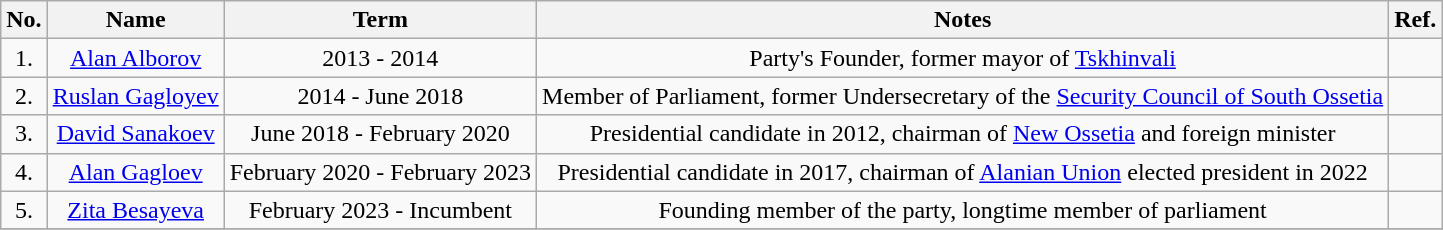<table class="wikitable sortable" style="text-align:center">
<tr>
<th>No.</th>
<th>Name</th>
<th>Term</th>
<th>Notes</th>
<th>Ref.</th>
</tr>
<tr>
<td>1.</td>
<td><a href='#'>Alan Alborov</a></td>
<td>2013 - 2014</td>
<td>Party's Founder, former mayor of <a href='#'>Tskhinvali</a></td>
<td></td>
</tr>
<tr>
<td>2.</td>
<td><a href='#'>Ruslan Gagloyev</a></td>
<td>2014 - June 2018</td>
<td>Member of Parliament, former Undersecretary  of the <a href='#'>Security Council of South Ossetia</a></td>
<td></td>
</tr>
<tr>
<td>3.</td>
<td><a href='#'>David Sanakoev</a></td>
<td>June 2018 - February 2020</td>
<td>Presidential candidate in 2012, chairman of <a href='#'>New Ossetia</a> and foreign minister</td>
<td></td>
</tr>
<tr>
<td>4.</td>
<td><a href='#'>Alan Gagloev</a></td>
<td>February 2020 - February 2023</td>
<td>Presidential candidate in 2017, chairman of <a href='#'>Alanian Union</a> elected president in 2022</td>
<td></td>
</tr>
<tr>
<td>5.</td>
<td><a href='#'>Zita Besayeva</a></td>
<td>February 2023 - Incumbent</td>
<td>Founding member of the party, longtime member of parliament</td>
<td></td>
</tr>
<tr>
</tr>
</table>
